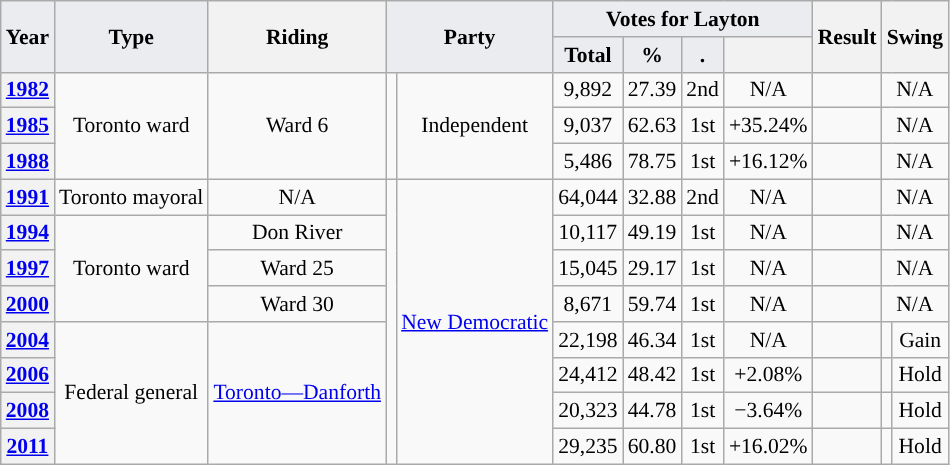<table class="wikitable" style="font-size:90%; text-align:center;">
<tr>
<th rowspan="2" style="background:#eaecf0;">Year</th>
<th rowspan="2" style="background:#eaecf0;">Type</th>
<th rowspan="2">Riding</th>
<th colspan="2" rowspan="2" style="background:#eaecf0;">Party</th>
<th colspan="4" style="background:#eaecf0;">Votes for Layton</th>
<th rowspan="2">Result</th>
<th colspan="2" rowspan="2">Swing</th>
</tr>
<tr>
<th style="background:#eaecf0;">Total</th>
<th style="background:#eaecf0;">%</th>
<th style="background:#eaecf0;">.</th>
<th></th>
</tr>
<tr>
<th><a href='#'>1982</a></th>
<td rowspan="3">Toronto ward</td>
<td rowspan="3">Ward 6</td>
<td rowspan="3" style="background-color:"></td>
<td rowspan="3">Independent</td>
<td>9,892</td>
<td>27.39</td>
<td>2nd</td>
<td>N/A</td>
<td></td>
<td colspan="2">N/A</td>
</tr>
<tr>
<th><a href='#'>1985</a></th>
<td>9,037</td>
<td>62.63</td>
<td>1st</td>
<td>+35.24%</td>
<td></td>
<td colspan="2">N/A</td>
</tr>
<tr>
<th><a href='#'>1988</a></th>
<td>5,486</td>
<td>78.75</td>
<td>1st</td>
<td>+16.12%</td>
<td></td>
<td colspan="2">N/A</td>
</tr>
<tr>
<th><a href='#'>1991</a></th>
<td>Toronto mayoral</td>
<td>N/A</td>
<td rowspan="8" style="background-color:"></td>
<td rowspan="8"><a href='#'>New Democratic</a></td>
<td>64,044</td>
<td>32.88</td>
<td>2nd</td>
<td>N/A</td>
<td></td>
<td colspan="2">N/A</td>
</tr>
<tr>
<th><a href='#'>1994</a></th>
<td rowspan="3">Toronto ward</td>
<td>Don River</td>
<td>10,117</td>
<td>49.19</td>
<td>1st</td>
<td>N/A</td>
<td></td>
<td colspan="2">N/A</td>
</tr>
<tr>
<th><a href='#'>1997</a></th>
<td>Ward 25</td>
<td>15,045</td>
<td>29.17</td>
<td>1st</td>
<td>N/A</td>
<td></td>
<td colspan="2">N/A</td>
</tr>
<tr>
<th><a href='#'>2000</a></th>
<td>Ward 30</td>
<td>8,671</td>
<td>59.74</td>
<td>1st</td>
<td>N/A</td>
<td></td>
<td colspan="2">N/A</td>
</tr>
<tr>
<th><a href='#'>2004</a></th>
<td rowspan="4">Federal general</td>
<td rowspan="4"><a href='#'>Toronto—Danforth</a></td>
<td>22,198</td>
<td>46.34</td>
<td>1st</td>
<td>N/A</td>
<td></td>
<td style="background-color:"></td>
<td>Gain</td>
</tr>
<tr>
<th><a href='#'>2006</a></th>
<td>24,412</td>
<td>48.42</td>
<td>1st</td>
<td>+2.08%</td>
<td></td>
<td style="background-color:"></td>
<td>Hold</td>
</tr>
<tr>
<th><a href='#'>2008</a></th>
<td>20,323</td>
<td>44.78</td>
<td>1st</td>
<td>−3.64%</td>
<td></td>
<td style="background-color:"></td>
<td>Hold</td>
</tr>
<tr>
<th><a href='#'>2011</a></th>
<td>29,235</td>
<td>60.80</td>
<td>1st</td>
<td>+16.02%</td>
<td></td>
<td style="background-color:"></td>
<td>Hold</td>
</tr>
</table>
